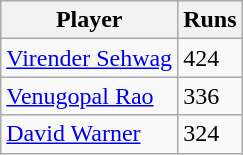<table class="wikitable">
<tr>
<th>Player</th>
<th>Runs</th>
</tr>
<tr>
<td><a href='#'>Virender Sehwag</a></td>
<td>424</td>
</tr>
<tr>
<td><a href='#'>Venugopal Rao</a></td>
<td>336</td>
</tr>
<tr>
<td><a href='#'>David Warner</a></td>
<td>324</td>
</tr>
</table>
